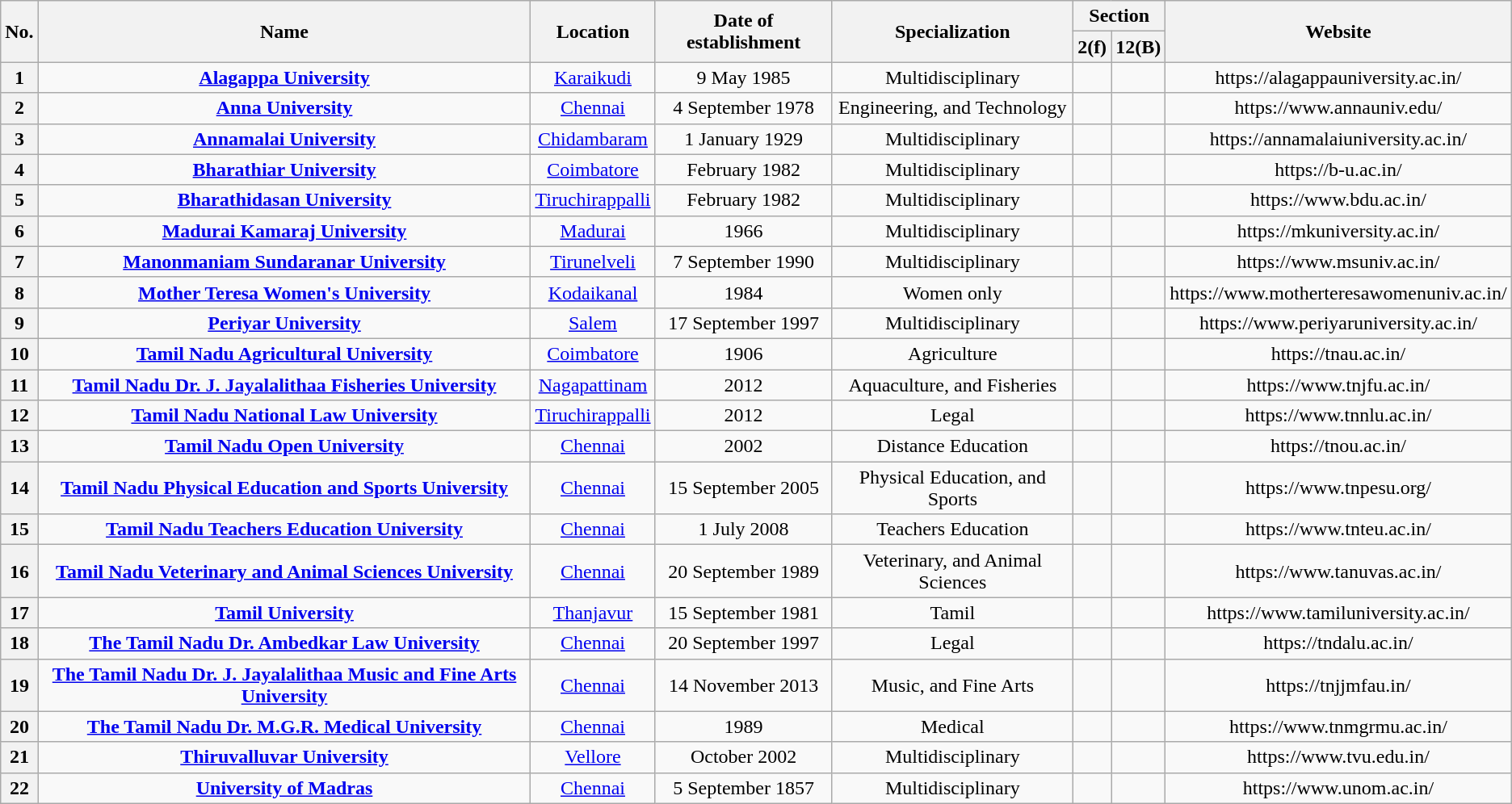<table class="wikitable sortable" style="text-align:center;">
<tr>
<th rowspan=2>No.</th>
<th rowspan=2>Name</th>
<th rowspan=2>Location</th>
<th rowspan=2>Date of establishment</th>
<th rowspan=2>Specialization</th>
<th colspan=2>Section</th>
<th rowspan=2>Website</th>
</tr>
<tr>
<th>2(f)</th>
<th>12(B)</th>
</tr>
<tr>
<th>1</th>
<td><strong><a href='#'>Alagappa University</a></strong></td>
<td><a href='#'>Karaikudi</a></td>
<td>9 May 1985</td>
<td>Multidisciplinary</td>
<td></td>
<td></td>
<td>https://alagappauniversity.ac.in/</td>
</tr>
<tr>
<th>2</th>
<td><strong><a href='#'>Anna University</a></strong></td>
<td><a href='#'>Chennai</a></td>
<td>4 September 1978</td>
<td>Engineering, and Technology</td>
<td></td>
<td></td>
<td>https://www.annauniv.edu/</td>
</tr>
<tr>
<th>3</th>
<td><strong><a href='#'>Annamalai University</a></strong></td>
<td><a href='#'>Chidambaram</a></td>
<td>1 January 1929</td>
<td>Multidisciplinary</td>
<td></td>
<td></td>
<td>https://annamalaiuniversity.ac.in/</td>
</tr>
<tr>
<th>4</th>
<td><strong><a href='#'>Bharathiar University</a></strong></td>
<td><a href='#'>Coimbatore</a></td>
<td>February 1982</td>
<td>Multidisciplinary</td>
<td></td>
<td></td>
<td>https://b-u.ac.in/</td>
</tr>
<tr>
<th>5</th>
<td><strong><a href='#'>Bharathidasan University</a></strong></td>
<td><a href='#'>Tiruchirappalli</a></td>
<td>February 1982</td>
<td>Multidisciplinary</td>
<td></td>
<td></td>
<td>https://www.bdu.ac.in/</td>
</tr>
<tr>
<th>6</th>
<td><strong><a href='#'>Madurai Kamaraj University</a></strong></td>
<td><a href='#'>Madurai</a></td>
<td>1966</td>
<td>Multidisciplinary</td>
<td></td>
<td></td>
<td>https://mkuniversity.ac.in/</td>
</tr>
<tr>
<th>7</th>
<td><strong><a href='#'>Manonmaniam Sundaranar University</a></strong></td>
<td><a href='#'>Tirunelveli</a></td>
<td>7 September 1990</td>
<td>Multidisciplinary</td>
<td></td>
<td></td>
<td>https://www.msuniv.ac.in/</td>
</tr>
<tr>
<th>8</th>
<td><strong><a href='#'>Mother Teresa Women's University</a></strong></td>
<td><a href='#'>Kodaikanal</a></td>
<td>1984</td>
<td>Women only</td>
<td></td>
<td></td>
<td>https://www.motherteresawomenuniv.ac.in/</td>
</tr>
<tr>
<th>9</th>
<td><strong><a href='#'>Periyar University</a></strong></td>
<td><a href='#'>Salem</a></td>
<td>17 September 1997</td>
<td>Multidisciplinary</td>
<td></td>
<td></td>
<td>https://www.periyaruniversity.ac.in/</td>
</tr>
<tr>
<th>10</th>
<td><strong><a href='#'>Tamil Nadu Agricultural University</a></strong></td>
<td><a href='#'>Coimbatore</a></td>
<td>1906</td>
<td>Agriculture</td>
<td></td>
<td></td>
<td>https://tnau.ac.in/</td>
</tr>
<tr>
<th>11</th>
<td><strong><a href='#'>Tamil Nadu Dr. J. Jayalalithaa Fisheries University</a></strong></td>
<td><a href='#'>Nagapattinam</a></td>
<td>2012</td>
<td>Aquaculture, and Fisheries</td>
<td></td>
<td></td>
<td>https://www.tnjfu.ac.in/</td>
</tr>
<tr>
<th>12</th>
<td><strong><a href='#'>Tamil Nadu National Law University</a></strong></td>
<td><a href='#'>Tiruchirappalli</a></td>
<td>2012</td>
<td>Legal</td>
<td></td>
<td></td>
<td>https://www.tnnlu.ac.in/</td>
</tr>
<tr>
<th>13</th>
<td><strong><a href='#'>Tamil Nadu Open University</a></strong></td>
<td><a href='#'>Chennai</a></td>
<td>2002</td>
<td>Distance Education</td>
<td></td>
<td></td>
<td>https://tnou.ac.in/</td>
</tr>
<tr>
<th>14</th>
<td><strong><a href='#'>Tamil Nadu Physical Education and Sports University</a></strong></td>
<td><a href='#'>Chennai</a></td>
<td>15 September 2005</td>
<td>Physical Education, and Sports</td>
<td></td>
<td></td>
<td>https://www.tnpesu.org/</td>
</tr>
<tr>
<th>15</th>
<td><strong><a href='#'>Tamil Nadu Teachers Education University</a></strong></td>
<td><a href='#'>Chennai</a></td>
<td>1 July 2008</td>
<td>Teachers Education</td>
<td></td>
<td></td>
<td>https://www.tnteu.ac.in/</td>
</tr>
<tr>
<th>16</th>
<td><strong><a href='#'>Tamil Nadu Veterinary and Animal Sciences University</a></strong></td>
<td><a href='#'>Chennai</a></td>
<td>20 September 1989</td>
<td>Veterinary, and Animal Sciences</td>
<td></td>
<td></td>
<td>https://www.tanuvas.ac.in/</td>
</tr>
<tr>
<th>17</th>
<td><strong><a href='#'>Tamil University</a></strong></td>
<td><a href='#'>Thanjavur</a></td>
<td>15 September 1981</td>
<td>Tamil</td>
<td></td>
<td></td>
<td>https://www.tamiluniversity.ac.in/</td>
</tr>
<tr>
<th>18</th>
<td><strong><a href='#'>The Tamil Nadu Dr. Ambedkar Law University</a></strong></td>
<td><a href='#'>Chennai</a></td>
<td>20 September 1997</td>
<td>Legal</td>
<td></td>
<td></td>
<td>https://tndalu.ac.in/</td>
</tr>
<tr>
<th>19</th>
<td><strong><a href='#'>The Tamil Nadu Dr. J. Jayalalithaa Music and Fine Arts University</a></strong></td>
<td><a href='#'>Chennai</a></td>
<td>14 November 2013</td>
<td>Music, and Fine Arts</td>
<td></td>
<td></td>
<td>https://tnjjmfau.in/</td>
</tr>
<tr>
<th>20</th>
<td><strong><a href='#'>The Tamil Nadu Dr. M.G.R. Medical University</a></strong></td>
<td><a href='#'>Chennai</a></td>
<td>1989</td>
<td>Medical</td>
<td></td>
<td></td>
<td>https://www.tnmgrmu.ac.in/</td>
</tr>
<tr>
<th>21</th>
<td><strong><a href='#'>Thiruvalluvar University</a></strong></td>
<td><a href='#'>Vellore</a></td>
<td>October 2002</td>
<td>Multidisciplinary</td>
<td></td>
<td></td>
<td>https://www.tvu.edu.in/</td>
</tr>
<tr>
<th>22</th>
<td><strong><a href='#'>University of Madras</a></strong></td>
<td><a href='#'>Chennai</a></td>
<td>5 September 1857</td>
<td>Multidisciplinary</td>
<td></td>
<td></td>
<td>https://www.unom.ac.in/</td>
</tr>
</table>
